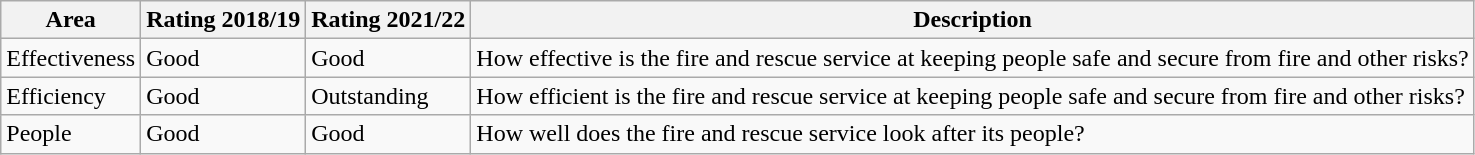<table class="wikitable">
<tr>
<th>Area</th>
<th>Rating 2018/19</th>
<th>Rating 2021/22</th>
<th>Description</th>
</tr>
<tr>
<td>Effectiveness</td>
<td>Good</td>
<td>Good</td>
<td>How effective is the fire and rescue service at keeping people safe and secure from fire and other risks?</td>
</tr>
<tr>
<td>Efficiency</td>
<td>Good</td>
<td>Outstanding</td>
<td>How efficient is the fire and rescue service at keeping people safe and secure from fire and other risks?</td>
</tr>
<tr>
<td>People</td>
<td>Good</td>
<td>Good</td>
<td>How well does the fire and rescue service look after its people?</td>
</tr>
</table>
